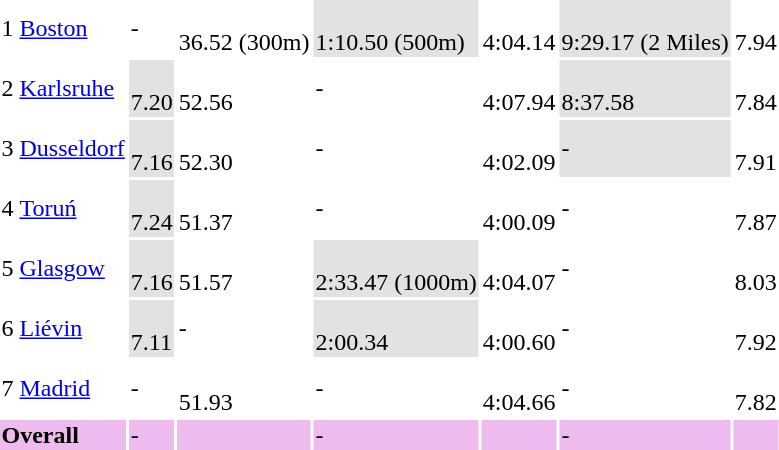<table>
<tr>
<td>1</td>
<td align=left><a href='#'>Boston</a></td>
<td> -</td>
<td> <br>36.52 (300m)</td>
<td bgcolor=#e2e2e2> <br>1:10.50 (500m)</td>
<td> <br>4:04.14 </td>
<td bgcolor=#e2e2e2> <br>9:29.17 (2 Miles)</td>
<td> <br>7.94</td>
</tr>
<tr>
<td>2</td>
<td align=left><a href='#'>Karlsruhe</a></td>
<td bgcolor=#e2e2e2> <br>7.20</td>
<td> <br>52.56</td>
<td> -</td>
<td> <br>4:07.94</td>
<td bgcolor=#e2e2e2> <br>8:37.58</td>
<td> <br>7.84</td>
</tr>
<tr>
<td>3</td>
<td align=left><a href='#'>Dusseldorf</a></td>
<td bgcolor=#e2e2e2> <br>7.16</td>
<td> <br>52.30</td>
<td> -</td>
<td> <br>4:02.09</td>
<td bgcolor=#e2e2e2> -</td>
<td> <br>7.91</td>
</tr>
<tr>
<td>4</td>
<td align=left><a href='#'>Toruń</a></td>
<td bgcolor=#e2e2e2> <br>7.24</td>
<td> <br>51.37</td>
<td> -</td>
<td> <br>4:00.09</td>
<td> -</td>
<td> <br>7.87</td>
</tr>
<tr>
<td>5</td>
<td align=left><a href='#'>Glasgow</a></td>
<td bgcolor=#e2e2e2> <br>7.16</td>
<td> <br>51.57</td>
<td bgcolor=#e2e2e2> <br>2:33.47 (1000m)</td>
<td> <br>4:04.07</td>
<td> -</td>
<td> <br>8.03</td>
</tr>
<tr>
<td>6</td>
<td align=left><a href='#'>Liévin</a></td>
<td bgcolor=#e2e2e2> <br>7.11</td>
<td> -</td>
<td bgcolor=#e2e2e2> <br>2:00.34</td>
<td> <br>4:00.60</td>
<td> -</td>
<td> <br>7.92</td>
</tr>
<tr>
<td>7</td>
<td align=left><a href='#'>Madrid</a></td>
<td> -</td>
<td> <br>51.93</td>
<td> -</td>
<td> <br>4:04.66</td>
<td> -</td>
<td> <br>7.82</td>
</tr>
<tr bgcolor=#eebbee>
<td colspan="2"><strong>Overall</strong></td>
<td> -</td>
<td> </td>
<td> -</td>
<td> </td>
<td> -</td>
<td> </td>
</tr>
</table>
